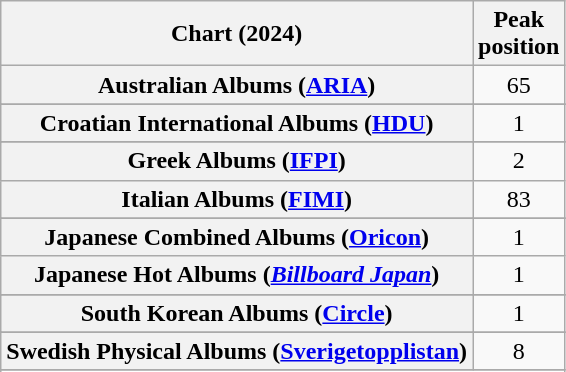<table class="wikitable sortable plainrowheaders" style="text-align:center">
<tr>
<th scope="col">Chart (2024)</th>
<th scope="col">Peak<br>position</th>
</tr>
<tr>
<th scope="row">Australian Albums (<a href='#'>ARIA</a>)</th>
<td>65</td>
</tr>
<tr>
</tr>
<tr>
</tr>
<tr>
</tr>
<tr>
<th scope="row">Croatian International Albums (<a href='#'>HDU</a>)</th>
<td>1</td>
</tr>
<tr>
</tr>
<tr>
</tr>
<tr>
</tr>
<tr>
<th scope="row">Greek Albums (<a href='#'>IFPI</a>)</th>
<td>2</td>
</tr>
<tr>
<th scope="row">Italian Albums (<a href='#'>FIMI</a>)</th>
<td>83</td>
</tr>
<tr>
</tr>
<tr>
<th scope="row">Japanese Combined Albums (<a href='#'>Oricon</a>)</th>
<td>1</td>
</tr>
<tr>
<th scope="row">Japanese Hot Albums (<em><a href='#'>Billboard Japan</a></em>)</th>
<td>1</td>
</tr>
<tr>
</tr>
<tr>
</tr>
<tr>
<th scope="row">South Korean Albums (<a href='#'>Circle</a>)</th>
<td>1</td>
</tr>
<tr>
</tr>
<tr>
<th scope="row">Swedish Physical Albums (<a href='#'>Sverigetopplistan</a>)</th>
<td>8</td>
</tr>
<tr>
</tr>
<tr>
</tr>
<tr>
</tr>
<tr>
</tr>
<tr>
</tr>
</table>
